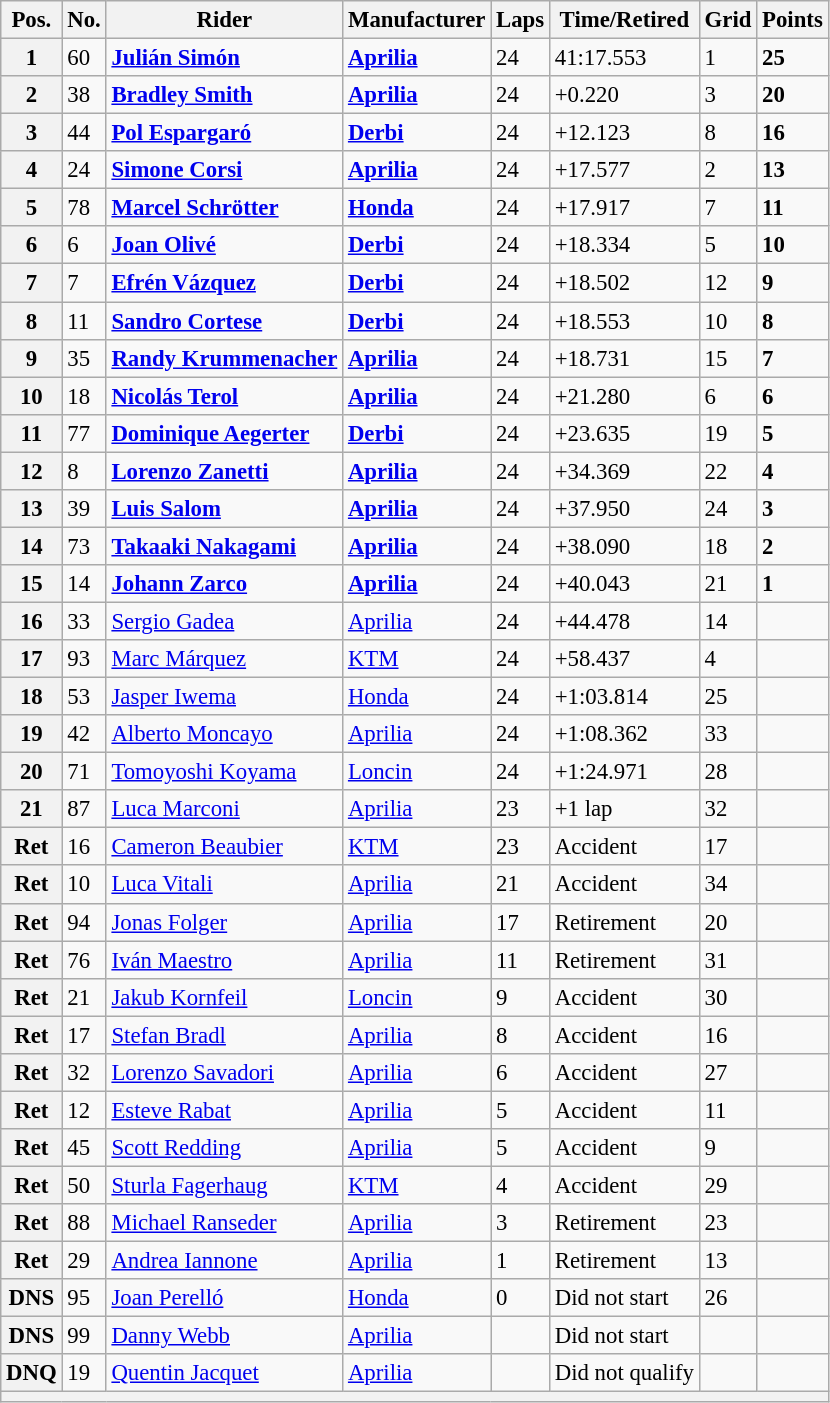<table class="wikitable" style="font-size: 95%;">
<tr>
<th>Pos.</th>
<th>No.</th>
<th>Rider</th>
<th>Manufacturer</th>
<th>Laps</th>
<th>Time/Retired</th>
<th>Grid</th>
<th>Points</th>
</tr>
<tr>
<th>1</th>
<td>60</td>
<td> <strong><a href='#'>Julián Simón</a></strong></td>
<td><strong><a href='#'>Aprilia</a></strong></td>
<td>24</td>
<td>41:17.553</td>
<td>1</td>
<td><strong>25</strong></td>
</tr>
<tr>
<th>2</th>
<td>38</td>
<td> <strong><a href='#'>Bradley Smith</a></strong></td>
<td><strong><a href='#'>Aprilia</a></strong></td>
<td>24</td>
<td>+0.220</td>
<td>3</td>
<td><strong>20</strong></td>
</tr>
<tr>
<th>3</th>
<td>44</td>
<td> <strong><a href='#'>Pol Espargaró</a></strong></td>
<td><strong><a href='#'>Derbi</a></strong></td>
<td>24</td>
<td>+12.123</td>
<td>8</td>
<td><strong>16</strong></td>
</tr>
<tr>
<th>4</th>
<td>24</td>
<td> <strong><a href='#'>Simone Corsi</a></strong></td>
<td><strong><a href='#'>Aprilia</a></strong></td>
<td>24</td>
<td>+17.577</td>
<td>2</td>
<td><strong>13</strong></td>
</tr>
<tr>
<th>5</th>
<td>78</td>
<td> <strong><a href='#'>Marcel Schrötter</a></strong></td>
<td><strong><a href='#'>Honda</a></strong></td>
<td>24</td>
<td>+17.917</td>
<td>7</td>
<td><strong>11</strong></td>
</tr>
<tr>
<th>6</th>
<td>6</td>
<td> <strong><a href='#'>Joan Olivé</a></strong></td>
<td><strong><a href='#'>Derbi</a></strong></td>
<td>24</td>
<td>+18.334</td>
<td>5</td>
<td><strong>10</strong></td>
</tr>
<tr>
<th>7</th>
<td>7</td>
<td> <strong><a href='#'>Efrén Vázquez</a></strong></td>
<td><strong><a href='#'>Derbi</a></strong></td>
<td>24</td>
<td>+18.502</td>
<td>12</td>
<td><strong>9</strong></td>
</tr>
<tr>
<th>8</th>
<td>11</td>
<td> <strong><a href='#'>Sandro Cortese</a></strong></td>
<td><strong><a href='#'>Derbi</a></strong></td>
<td>24</td>
<td>+18.553</td>
<td>10</td>
<td><strong>8</strong></td>
</tr>
<tr>
<th>9</th>
<td>35</td>
<td> <strong><a href='#'>Randy Krummenacher</a></strong></td>
<td><strong><a href='#'>Aprilia</a></strong></td>
<td>24</td>
<td>+18.731</td>
<td>15</td>
<td><strong>7</strong></td>
</tr>
<tr>
<th>10</th>
<td>18</td>
<td> <strong><a href='#'>Nicolás Terol</a></strong></td>
<td><strong><a href='#'>Aprilia</a></strong></td>
<td>24</td>
<td>+21.280</td>
<td>6</td>
<td><strong>6</strong></td>
</tr>
<tr>
<th>11</th>
<td>77</td>
<td> <strong><a href='#'>Dominique Aegerter</a></strong></td>
<td><strong><a href='#'>Derbi</a></strong></td>
<td>24</td>
<td>+23.635</td>
<td>19</td>
<td><strong>5</strong></td>
</tr>
<tr>
<th>12</th>
<td>8</td>
<td> <strong><a href='#'>Lorenzo Zanetti</a></strong></td>
<td><strong><a href='#'>Aprilia</a></strong></td>
<td>24</td>
<td>+34.369</td>
<td>22</td>
<td><strong>4</strong></td>
</tr>
<tr>
<th>13</th>
<td>39</td>
<td> <strong><a href='#'>Luis Salom</a></strong></td>
<td><strong><a href='#'>Aprilia</a></strong></td>
<td>24</td>
<td>+37.950</td>
<td>24</td>
<td><strong>3</strong></td>
</tr>
<tr>
<th>14</th>
<td>73</td>
<td> <strong><a href='#'>Takaaki Nakagami</a></strong></td>
<td><strong><a href='#'>Aprilia</a></strong></td>
<td>24</td>
<td>+38.090</td>
<td>18</td>
<td><strong>2</strong></td>
</tr>
<tr>
<th>15</th>
<td>14</td>
<td> <strong><a href='#'>Johann Zarco</a></strong></td>
<td><strong><a href='#'>Aprilia</a></strong></td>
<td>24</td>
<td>+40.043</td>
<td>21</td>
<td><strong>1</strong></td>
</tr>
<tr>
<th>16</th>
<td>33</td>
<td> <a href='#'>Sergio Gadea</a></td>
<td><a href='#'>Aprilia</a></td>
<td>24</td>
<td>+44.478</td>
<td>14</td>
<td></td>
</tr>
<tr>
<th>17</th>
<td>93</td>
<td> <a href='#'>Marc Márquez</a></td>
<td><a href='#'>KTM</a></td>
<td>24</td>
<td>+58.437</td>
<td>4</td>
<td></td>
</tr>
<tr>
<th>18</th>
<td>53</td>
<td> <a href='#'>Jasper Iwema</a></td>
<td><a href='#'>Honda</a></td>
<td>24</td>
<td>+1:03.814</td>
<td>25</td>
<td></td>
</tr>
<tr>
<th>19</th>
<td>42</td>
<td> <a href='#'>Alberto Moncayo</a></td>
<td><a href='#'>Aprilia</a></td>
<td>24</td>
<td>+1:08.362</td>
<td>33</td>
<td></td>
</tr>
<tr>
<th>20</th>
<td>71</td>
<td> <a href='#'>Tomoyoshi Koyama</a></td>
<td><a href='#'>Loncin</a></td>
<td>24</td>
<td>+1:24.971</td>
<td>28</td>
<td></td>
</tr>
<tr>
<th>21</th>
<td>87</td>
<td> <a href='#'>Luca Marconi</a></td>
<td><a href='#'>Aprilia</a></td>
<td>23</td>
<td>+1 lap</td>
<td>32</td>
<td></td>
</tr>
<tr>
<th>Ret</th>
<td>16</td>
<td> <a href='#'>Cameron Beaubier</a></td>
<td><a href='#'>KTM</a></td>
<td>23</td>
<td>Accident</td>
<td>17</td>
<td></td>
</tr>
<tr>
<th>Ret</th>
<td>10</td>
<td> <a href='#'>Luca Vitali</a></td>
<td><a href='#'>Aprilia</a></td>
<td>21</td>
<td>Accident</td>
<td>34</td>
<td></td>
</tr>
<tr>
<th>Ret</th>
<td>94</td>
<td> <a href='#'>Jonas Folger</a></td>
<td><a href='#'>Aprilia</a></td>
<td>17</td>
<td>Retirement</td>
<td>20</td>
<td></td>
</tr>
<tr>
<th>Ret</th>
<td>76</td>
<td> <a href='#'>Iván Maestro</a></td>
<td><a href='#'>Aprilia</a></td>
<td>11</td>
<td>Retirement</td>
<td>31</td>
<td></td>
</tr>
<tr>
<th>Ret</th>
<td>21</td>
<td> <a href='#'>Jakub Kornfeil</a></td>
<td><a href='#'>Loncin</a></td>
<td>9</td>
<td>Accident</td>
<td>30</td>
<td></td>
</tr>
<tr>
<th>Ret</th>
<td>17</td>
<td> <a href='#'>Stefan Bradl</a></td>
<td><a href='#'>Aprilia</a></td>
<td>8</td>
<td>Accident</td>
<td>16</td>
<td></td>
</tr>
<tr>
<th>Ret</th>
<td>32</td>
<td> <a href='#'>Lorenzo Savadori</a></td>
<td><a href='#'>Aprilia</a></td>
<td>6</td>
<td>Accident</td>
<td>27</td>
<td></td>
</tr>
<tr>
<th>Ret</th>
<td>12</td>
<td> <a href='#'>Esteve Rabat</a></td>
<td><a href='#'>Aprilia</a></td>
<td>5</td>
<td>Accident</td>
<td>11</td>
<td></td>
</tr>
<tr>
<th>Ret</th>
<td>45</td>
<td> <a href='#'>Scott Redding</a></td>
<td><a href='#'>Aprilia</a></td>
<td>5</td>
<td>Accident</td>
<td>9</td>
<td></td>
</tr>
<tr>
<th>Ret</th>
<td>50</td>
<td> <a href='#'>Sturla Fagerhaug</a></td>
<td><a href='#'>KTM</a></td>
<td>4</td>
<td>Accident</td>
<td>29</td>
<td></td>
</tr>
<tr>
<th>Ret</th>
<td>88</td>
<td> <a href='#'>Michael Ranseder</a></td>
<td><a href='#'>Aprilia</a></td>
<td>3</td>
<td>Retirement</td>
<td>23</td>
<td></td>
</tr>
<tr>
<th>Ret</th>
<td>29</td>
<td> <a href='#'>Andrea Iannone</a></td>
<td><a href='#'>Aprilia</a></td>
<td>1</td>
<td>Retirement</td>
<td>13</td>
<td></td>
</tr>
<tr>
<th>DNS</th>
<td>95</td>
<td> <a href='#'>Joan Perelló</a></td>
<td><a href='#'>Honda</a></td>
<td>0</td>
<td>Did not start</td>
<td>26</td>
<td></td>
</tr>
<tr>
<th>DNS</th>
<td>99</td>
<td> <a href='#'>Danny Webb</a></td>
<td><a href='#'>Aprilia</a></td>
<td></td>
<td>Did not start</td>
<td></td>
<td></td>
</tr>
<tr>
<th>DNQ</th>
<td>19</td>
<td> <a href='#'>Quentin Jacquet</a></td>
<td><a href='#'>Aprilia</a></td>
<td></td>
<td>Did not qualify</td>
<td></td>
<td></td>
</tr>
<tr>
<th colspan=8></th>
</tr>
</table>
